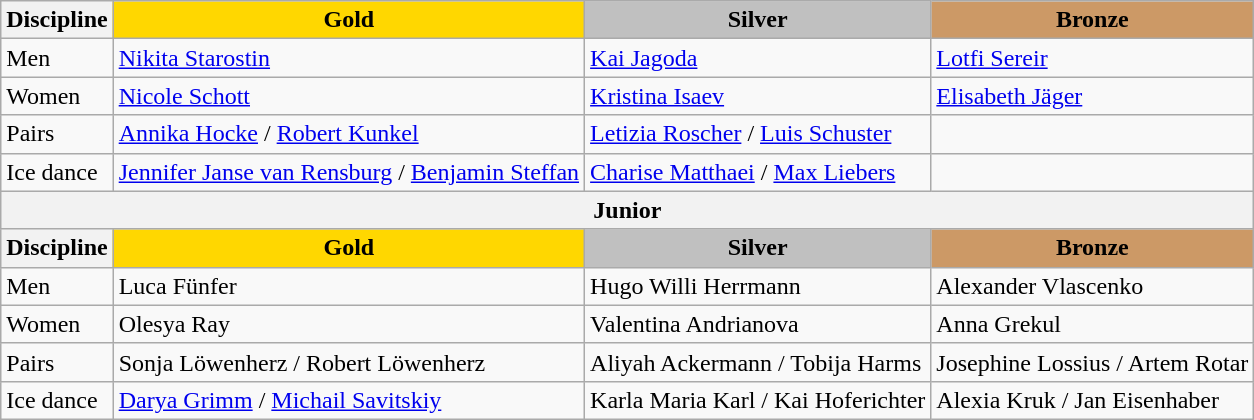<table class="wikitable">
<tr>
<th>Discipline</th>
<td align="center" bgcolor="gold"><strong>Gold</strong></td>
<td align="center" bgcolor="silver"><strong>Silver</strong></td>
<td align="center" bgcolor="cc9966"><strong>Bronze</strong></td>
</tr>
<tr>
<td>Men</td>
<td><a href='#'>Nikita Starostin</a></td>
<td><a href='#'>Kai Jagoda</a></td>
<td><a href='#'>Lotfi Sereir</a></td>
</tr>
<tr>
<td>Women</td>
<td><a href='#'>Nicole Schott</a></td>
<td><a href='#'>Kristina Isaev</a></td>
<td><a href='#'>Elisabeth Jäger</a></td>
</tr>
<tr>
<td>Pairs</td>
<td><a href='#'>Annika Hocke</a> / <a href='#'>Robert Kunkel</a></td>
<td><a href='#'>Letizia Roscher</a> / <a href='#'>Luis Schuster</a></td>
<td></td>
</tr>
<tr>
<td>Ice dance</td>
<td><a href='#'>Jennifer Janse van Rensburg</a> / <a href='#'>Benjamin Steffan</a></td>
<td><a href='#'>Charise Matthaei</a> / <a href='#'>Max Liebers</a></td>
<td></td>
</tr>
<tr>
<th colspan="4">Junior</th>
</tr>
<tr>
<th>Discipline</th>
<td align="center" bgcolor="gold"><strong>Gold</strong></td>
<td align="center" bgcolor="silver"><strong>Silver</strong></td>
<td align="center" bgcolor="cc9966"><strong>Bronze</strong></td>
</tr>
<tr>
<td>Men</td>
<td>Luca Fünfer</td>
<td>Hugo Willi Herrmann</td>
<td>Alexander Vlascenko</td>
</tr>
<tr>
<td>Women</td>
<td>Olesya Ray</td>
<td>Valentina Andrianova</td>
<td>Anna Grekul</td>
</tr>
<tr>
<td>Pairs</td>
<td>Sonja Löwenherz / Robert Löwenherz</td>
<td>Aliyah Ackermann / Tobija Harms</td>
<td>Josephine Lossius / Artem Rotar</td>
</tr>
<tr>
<td>Ice dance</td>
<td><a href='#'>Darya Grimm</a> / <a href='#'>Michail Savitskiy</a></td>
<td>Karla Maria Karl / Kai Hoferichter</td>
<td>Alexia Kruk / Jan Eisenhaber</td>
</tr>
</table>
